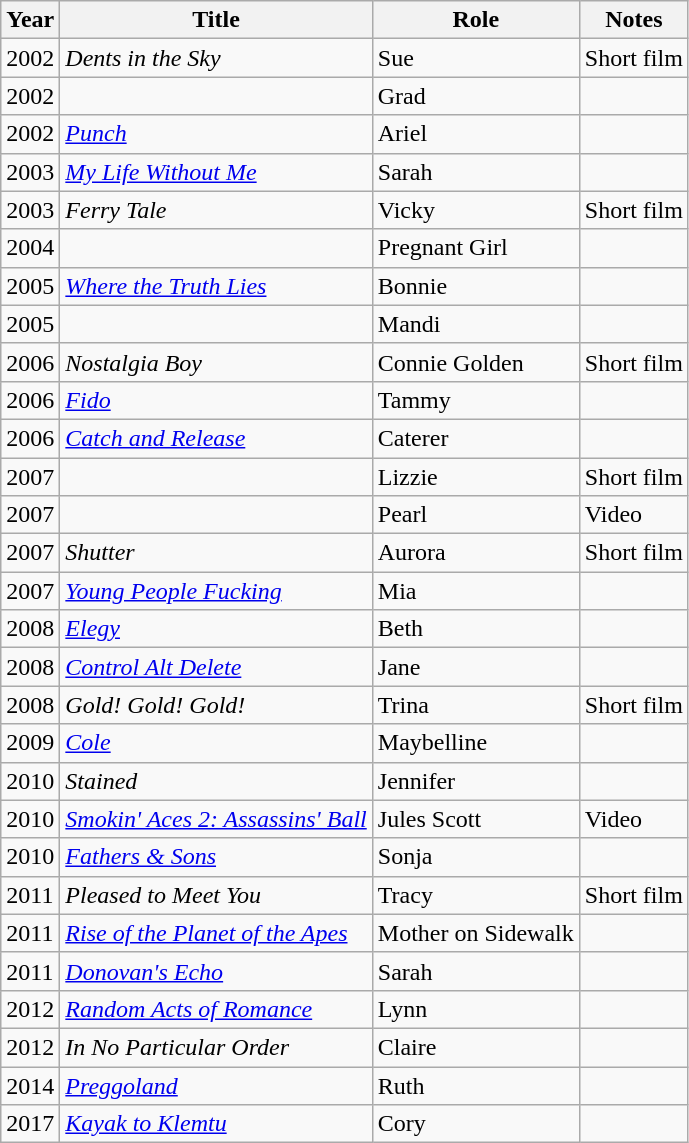<table class="wikitable sortable">
<tr>
<th>Year</th>
<th>Title</th>
<th>Role</th>
<th class="unsortable">Notes</th>
</tr>
<tr>
<td>2002</td>
<td><em>Dents in the Sky</em></td>
<td>Sue</td>
<td>Short film</td>
</tr>
<tr>
<td>2002</td>
<td><em></em></td>
<td>Grad</td>
<td></td>
</tr>
<tr>
<td>2002</td>
<td><em><a href='#'>Punch</a></em></td>
<td>Ariel</td>
<td></td>
</tr>
<tr>
<td>2003</td>
<td><em><a href='#'>My Life Without Me</a></em></td>
<td>Sarah</td>
<td></td>
</tr>
<tr>
<td>2003</td>
<td><em>Ferry Tale</em></td>
<td>Vicky</td>
<td>Short film</td>
</tr>
<tr>
<td>2004</td>
<td><em></em></td>
<td>Pregnant Girl</td>
<td></td>
</tr>
<tr>
<td>2005</td>
<td><em><a href='#'>Where the Truth Lies</a></em></td>
<td>Bonnie</td>
<td></td>
</tr>
<tr>
<td>2005</td>
<td><em></em></td>
<td>Mandi</td>
<td></td>
</tr>
<tr>
<td>2006</td>
<td><em>Nostalgia Boy</em></td>
<td>Connie Golden</td>
<td>Short film</td>
</tr>
<tr>
<td>2006</td>
<td><em><a href='#'>Fido</a></em></td>
<td>Tammy</td>
<td></td>
</tr>
<tr>
<td>2006</td>
<td><em><a href='#'>Catch and Release</a></em></td>
<td>Caterer</td>
<td></td>
</tr>
<tr>
<td>2007</td>
<td><em></em></td>
<td>Lizzie</td>
<td>Short film</td>
</tr>
<tr>
<td>2007</td>
<td><em></em></td>
<td>Pearl</td>
<td>Video</td>
</tr>
<tr>
<td>2007</td>
<td><em>Shutter</em></td>
<td>Aurora</td>
<td>Short film</td>
</tr>
<tr>
<td>2007</td>
<td><em><a href='#'>Young People Fucking</a></em></td>
<td>Mia</td>
<td></td>
</tr>
<tr>
<td>2008</td>
<td><em><a href='#'>Elegy</a></em></td>
<td>Beth</td>
<td></td>
</tr>
<tr>
<td>2008</td>
<td><em><a href='#'>Control Alt Delete</a></em></td>
<td>Jane</td>
<td></td>
</tr>
<tr>
<td>2008</td>
<td><em>Gold! Gold! Gold!</em></td>
<td>Trina</td>
<td>Short film</td>
</tr>
<tr>
<td>2009</td>
<td><em><a href='#'>Cole</a></em></td>
<td>Maybelline</td>
<td></td>
</tr>
<tr>
<td>2010</td>
<td><em>Stained</em></td>
<td>Jennifer</td>
<td></td>
</tr>
<tr>
<td>2010</td>
<td><em><a href='#'>Smokin' Aces 2: Assassins' Ball</a></em></td>
<td>Jules Scott</td>
<td>Video</td>
</tr>
<tr>
<td>2010</td>
<td><em><a href='#'>Fathers & Sons</a></em></td>
<td>Sonja</td>
<td></td>
</tr>
<tr>
<td>2011</td>
<td><em>Pleased to Meet You</em></td>
<td>Tracy</td>
<td>Short film</td>
</tr>
<tr>
<td>2011</td>
<td><em><a href='#'>Rise of the Planet of the Apes</a></em></td>
<td>Mother on Sidewalk</td>
<td></td>
</tr>
<tr>
<td>2011</td>
<td><em><a href='#'>Donovan's Echo</a></em></td>
<td>Sarah</td>
<td></td>
</tr>
<tr>
<td>2012</td>
<td><em><a href='#'>Random Acts of Romance</a></em></td>
<td>Lynn</td>
<td></td>
</tr>
<tr>
<td>2012</td>
<td><em>In No Particular Order</em></td>
<td>Claire</td>
<td></td>
</tr>
<tr>
<td>2014</td>
<td><em><a href='#'>Preggoland</a></em></td>
<td>Ruth</td>
<td></td>
</tr>
<tr>
<td>2017</td>
<td><em><a href='#'>Kayak to Klemtu</a></em></td>
<td>Cory</td>
<td></td>
</tr>
</table>
